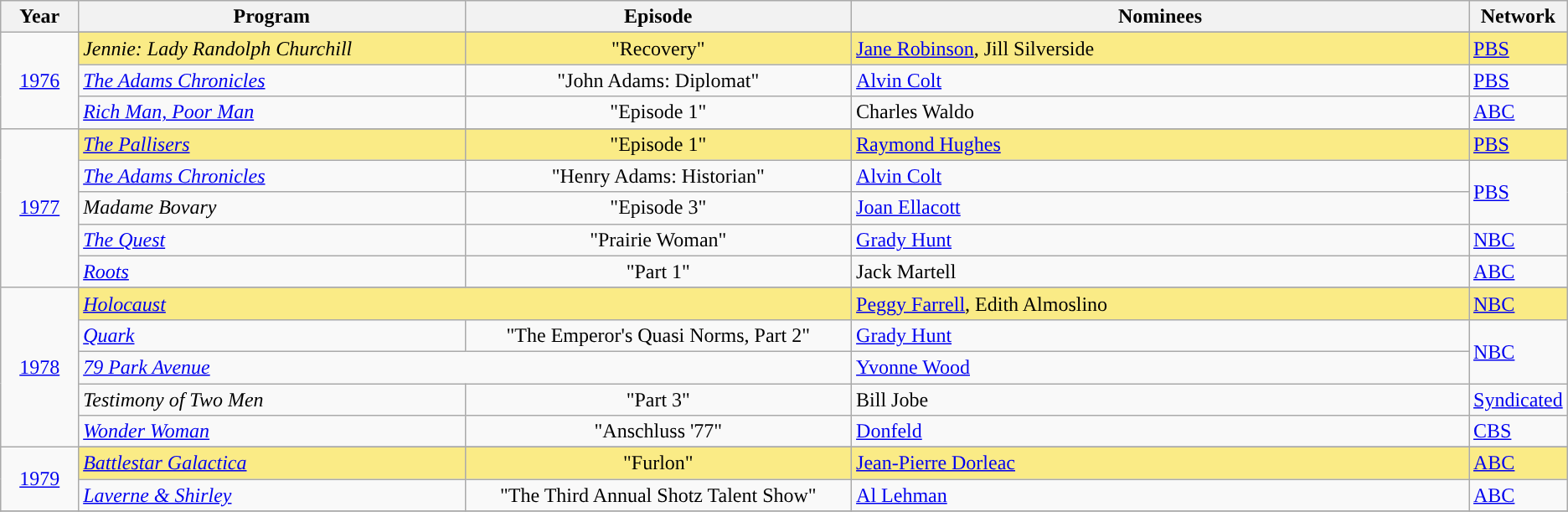<table class="wikitable">
<tr>
<th width="5%">Year</th>
<th width="25%">Program</th>
<th width="25%">Episode</th>
<th width="40%">Nominees</th>
<th width="5%">Network</th>
</tr>
<tr>
<td rowspan="4" style="text-align:center;"><a href='#'>1976</a><br></td>
</tr>
<tr style="background:#FAEB86;">
<td><em>Jennie: Lady Randolph Churchill</em></td>
<td align=center>"Recovery"</td>
<td><a href='#'>Jane Robinson</a>, Jill Silverside</td>
<td><a href='#'>PBS</a></td>
</tr>
<tr>
<td><em><a href='#'>The Adams Chronicles</a></em></td>
<td align=center>"John Adams: Diplomat"</td>
<td><a href='#'>Alvin Colt</a></td>
<td><a href='#'>PBS</a></td>
</tr>
<tr>
<td><em><a href='#'>Rich Man, Poor Man</a></em></td>
<td align=center>"Episode 1"</td>
<td>Charles Waldo</td>
<td><a href='#'>ABC</a></td>
</tr>
<tr>
<td rowspan="6" style="text-align:center;"><a href='#'>1977</a><br></td>
</tr>
<tr style="background:#FAEB86;">
<td><em><a href='#'>The Pallisers</a></em></td>
<td align=center>"Episode 1"</td>
<td><a href='#'>Raymond Hughes</a></td>
<td><a href='#'>PBS</a></td>
</tr>
<tr>
<td><em><a href='#'>The Adams Chronicles</a></em></td>
<td align=center>"Henry Adams: Historian"</td>
<td><a href='#'>Alvin Colt</a></td>
<td rowspan=2><a href='#'>PBS</a></td>
</tr>
<tr>
<td><em>Madame Bovary</em></td>
<td align=center>"Episode 3"</td>
<td><a href='#'>Joan Ellacott</a></td>
</tr>
<tr>
<td><em><a href='#'>The Quest</a></em></td>
<td align=center>"Prairie Woman"</td>
<td><a href='#'>Grady Hunt</a></td>
<td><a href='#'>NBC</a></td>
</tr>
<tr>
<td><em><a href='#'>Roots</a></em></td>
<td align=center>"Part 1"</td>
<td>Jack Martell</td>
<td><a href='#'>ABC</a></td>
</tr>
<tr>
<td rowspan="6" style="text-align:center;"><a href='#'>1978</a><br></td>
</tr>
<tr style="background:#FAEB86;">
<td colspan=2><em><a href='#'>Holocaust</a></em></td>
<td><a href='#'>Peggy Farrell</a>, Edith Almoslino</td>
<td><a href='#'>NBC</a></td>
</tr>
<tr>
<td><em><a href='#'>Quark</a></em></td>
<td align=center>"The Emperor's Quasi Norms, Part 2"</td>
<td><a href='#'>Grady Hunt</a></td>
<td rowspan=2><a href='#'>NBC</a></td>
</tr>
<tr>
<td colspan=2><em><a href='#'>79 Park Avenue</a></em></td>
<td><a href='#'>Yvonne Wood</a></td>
</tr>
<tr>
<td><em>Testimony of Two Men</em></td>
<td align=center>"Part 3"</td>
<td>Bill Jobe</td>
<td><a href='#'>Syndicated</a></td>
</tr>
<tr>
<td><em><a href='#'>Wonder Woman</a></em></td>
<td align=center>"Anschluss '77"</td>
<td><a href='#'>Donfeld</a></td>
<td><a href='#'>CBS</a></td>
</tr>
<tr>
<td rowspan="3" style="text-align:center;"><a href='#'>1979</a><br></td>
</tr>
<tr style="background:#FAEB86;">
<td><em><a href='#'>Battlestar Galactica</a></em></td>
<td align=center>"Furlon"</td>
<td><a href='#'>Jean-Pierre Dorleac</a></td>
<td><a href='#'>ABC</a></td>
</tr>
<tr>
<td><em><a href='#'>Laverne & Shirley</a></em></td>
<td align=center>"The Third Annual Shotz Talent Show"</td>
<td><a href='#'>Al Lehman</a></td>
<td><a href='#'>ABC</a></td>
</tr>
<tr>
</tr>
</table>
